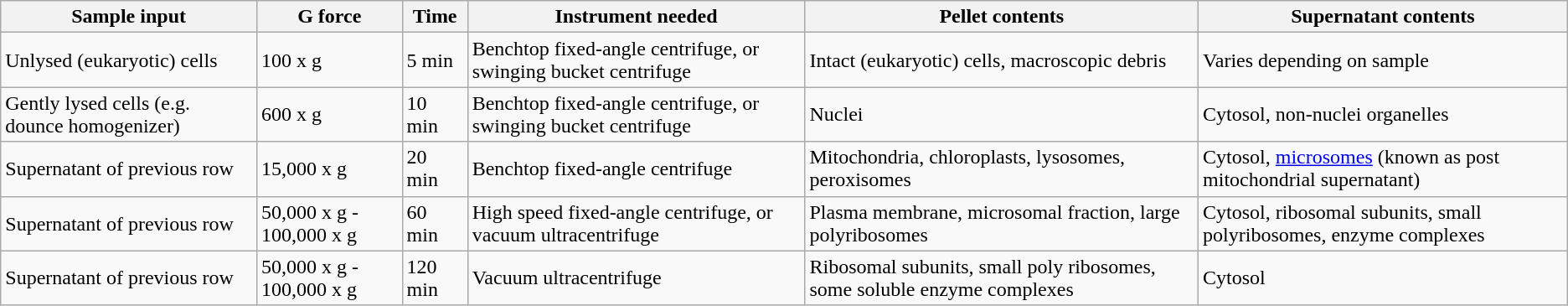<table class="wikitable">
<tr>
<th>Sample input</th>
<th>G force</th>
<th>Time</th>
<th>Instrument needed</th>
<th>Pellet contents</th>
<th>Supernatant contents</th>
</tr>
<tr>
<td>Unlysed (eukaryotic) cells</td>
<td>100 x g</td>
<td>5 min</td>
<td>Benchtop fixed-angle centrifuge, or swinging bucket centrifuge</td>
<td>Intact (eukaryotic) cells, macroscopic debris</td>
<td>Varies depending on sample</td>
</tr>
<tr>
<td>Gently lysed cells (e.g. dounce homogenizer)</td>
<td>600 x g</td>
<td>10 min</td>
<td>Benchtop fixed-angle centrifuge, or swinging bucket centrifuge</td>
<td>Nuclei</td>
<td>Cytosol, non-nuclei organelles</td>
</tr>
<tr>
<td>Supernatant of previous row</td>
<td>15,000 x g</td>
<td>20 min</td>
<td>Benchtop fixed-angle centrifuge</td>
<td>Mitochondria, chloroplasts, lysosomes, peroxisomes</td>
<td>Cytosol, <a href='#'>microsomes</a> (known as post mitochondrial supernatant)</td>
</tr>
<tr>
<td>Supernatant of previous row</td>
<td>50,000 x g - 100,000 x g</td>
<td>60 min</td>
<td>High speed fixed-angle centrifuge, or vacuum ultracentrifuge</td>
<td>Plasma membrane, microsomal fraction, large polyribosomes</td>
<td>Cytosol, ribosomal subunits, small polyribosomes, enzyme complexes</td>
</tr>
<tr>
<td>Supernatant of previous row</td>
<td>50,000 x g - 100,000 x g</td>
<td>120 min</td>
<td>Vacuum ultracentrifuge</td>
<td>Ribosomal subunits, small poly ribosomes, some soluble enzyme complexes</td>
<td>Cytosol</td>
</tr>
</table>
